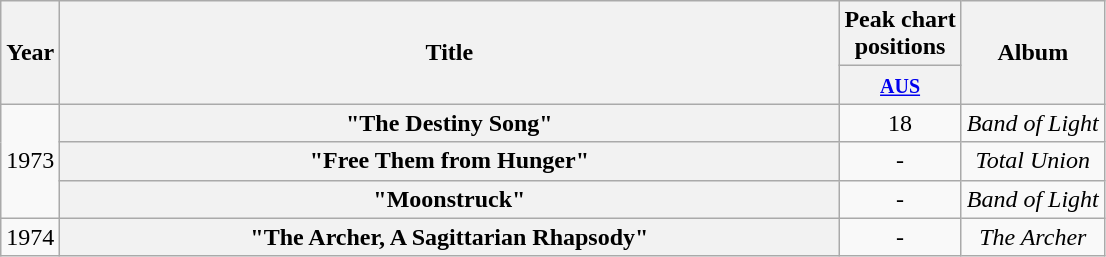<table class="wikitable plainrowheaders" style="text-align:center;" border="1">
<tr>
<th scope="col" rowspan="2">Year</th>
<th scope="col" rowspan="2" style="width:32em;">Title</th>
<th scope="col" colspan="1">Peak chart<br>positions</th>
<th scope="col" rowspan="2">Album</th>
</tr>
<tr>
<th scope="col" style="text-align:center;"><small><a href='#'>AUS</a></small></th>
</tr>
<tr>
<td scope="col" rowspan="3">1973</td>
<th scope="row">"The Destiny Song"</th>
<td style="text-align:center;">18</td>
<td><em>Band of Light</em></td>
</tr>
<tr>
<th scope="row">"Free Them from Hunger"</th>
<td style="text-align:center;">-</td>
<td><em>Total Union</em></td>
</tr>
<tr>
<th scope="row">"Moonstruck"</th>
<td style="text-align:center;">-</td>
<td><em>Band of Light</em></td>
</tr>
<tr>
<td>1974</td>
<th scope="row">"The Archer, A Sagittarian Rhapsody"</th>
<td style="text-align:center;">-</td>
<td><em>The Archer</em></td>
</tr>
</table>
